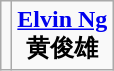<table class="wikitable" style="text-align:center">
<tr>
<td><div></div></td>
<td><strong><a href='#'>Elvin Ng</a> <br> 黄俊雄</strong></td>
</tr>
</table>
